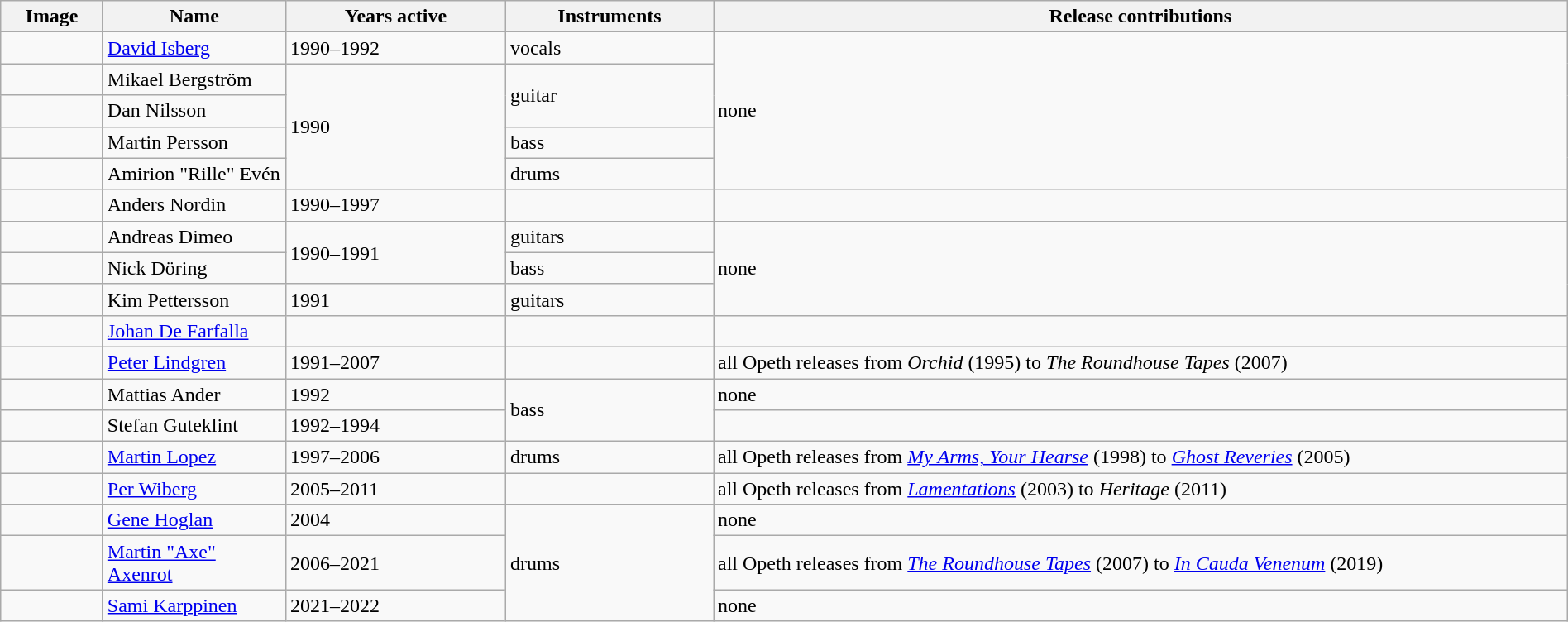<table class="wikitable" border="1" width=100%>
<tr>
<th width="75">Image</th>
<th width="140">Name</th>
<th width="170">Years active</th>
<th width="160">Instruments</th>
<th>Release contributions</th>
</tr>
<tr>
<td></td>
<td><a href='#'>David Isberg</a></td>
<td>1990–1992</td>
<td>vocals</td>
<td rowspan="5">none</td>
</tr>
<tr>
<td></td>
<td>Mikael Bergström</td>
<td rowspan="4">1990</td>
<td rowspan="2">guitar</td>
</tr>
<tr>
<td></td>
<td>Dan Nilsson</td>
</tr>
<tr>
<td></td>
<td>Martin Persson</td>
<td>bass</td>
</tr>
<tr>
<td></td>
<td>Amirion "Rille" Evén</td>
<td>drums</td>
</tr>
<tr>
<td></td>
<td>Anders Nordin</td>
<td>1990–1997</td>
<td></td>
<td></td>
</tr>
<tr>
<td></td>
<td>Andreas Dimeo</td>
<td rowspan="2">1990–1991</td>
<td>guitars</td>
<td rowspan="3">none</td>
</tr>
<tr>
<td></td>
<td>Nick Döring</td>
<td>bass</td>
</tr>
<tr>
<td></td>
<td>Kim Pettersson</td>
<td>1991</td>
<td>guitars</td>
</tr>
<tr>
<td></td>
<td><a href='#'>Johan De Farfalla</a></td>
<td></td>
<td></td>
<td></td>
</tr>
<tr>
<td></td>
<td><a href='#'>Peter Lindgren</a></td>
<td>1991–2007</td>
<td></td>
<td>all Opeth releases from <em>Orchid</em> (1995) to <em>The Roundhouse Tapes</em> (2007)</td>
</tr>
<tr>
<td></td>
<td>Mattias Ander</td>
<td>1992</td>
<td rowspan="2">bass</td>
<td>none</td>
</tr>
<tr>
<td></td>
<td>Stefan Guteklint</td>
<td>1992–1994</td>
<td></td>
</tr>
<tr>
<td></td>
<td><a href='#'>Martin Lopez</a></td>
<td>1997–2006</td>
<td>drums</td>
<td>all Opeth releases from <em><a href='#'>My Arms, Your Hearse</a></em> (1998) to <em><a href='#'>Ghost Reveries</a></em> (2005)</td>
</tr>
<tr>
<td></td>
<td><a href='#'>Per Wiberg</a></td>
<td>2005–2011 </td>
<td></td>
<td>all Opeth releases from <em><a href='#'>Lamentations</a></em> (2003) to <em>Heritage</em> (2011)</td>
</tr>
<tr>
<td></td>
<td><a href='#'>Gene Hoglan</a></td>
<td>2004 </td>
<td rowspan="3">drums</td>
<td>none</td>
</tr>
<tr>
<td></td>
<td><a href='#'>Martin "Axe" Axenrot</a></td>
<td>2006–2021 </td>
<td>all Opeth releases from <em><a href='#'>The Roundhouse Tapes</a></em> (2007) to <em><a href='#'>In Cauda Venenum</a></em> (2019)</td>
</tr>
<tr>
<td></td>
<td><a href='#'>Sami Karppinen</a></td>
<td>2021–2022 </td>
<td>none</td>
</tr>
</table>
